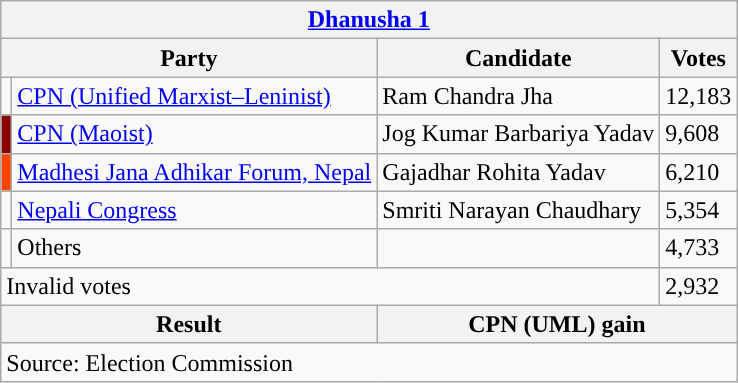<table class="wikitable">
<tr>
<th colspan="4"><a href='#'>Dhanusha 1</a></th>
</tr>
<tr>
<th colspan="2">Party</th>
<th>Candidate</th>
<th>Votes</th>
</tr>
<tr>
<td style="background-color:"></td>
<td><a href='#'>CPN (Unified Marxist–Leninist)</a></td>
<td>Ram Chandra Jha</td>
<td>12,183</td>
</tr>
<tr>
<td style="background-color:darkred"></td>
<td><a href='#'>CPN (Maoist)</a></td>
<td>Jog Kumar Barbariya Yadav</td>
<td>9,608</td>
</tr>
<tr>
<td style="background-color:orangered"></td>
<td><a href='#'>Madhesi Jana Adhikar Forum, Nepal</a></td>
<td>Gajadhar Rohita Yadav</td>
<td>6,210</td>
</tr>
<tr>
<td style="background-color:"></td>
<td><a href='#'>Nepali Congress</a></td>
<td>Smriti Narayan Chaudhary</td>
<td>5,354</td>
</tr>
<tr>
<td></td>
<td>Others</td>
<td></td>
<td>4,733</td>
</tr>
<tr>
<td colspan="3">Invalid votes</td>
<td>2,932</td>
</tr>
<tr>
<th colspan="2">Result</th>
<th colspan="2">CPN (UML) gain</th>
</tr>
<tr>
<td colspan="4">Source: Election Commission</td>
</tr>
</table>
